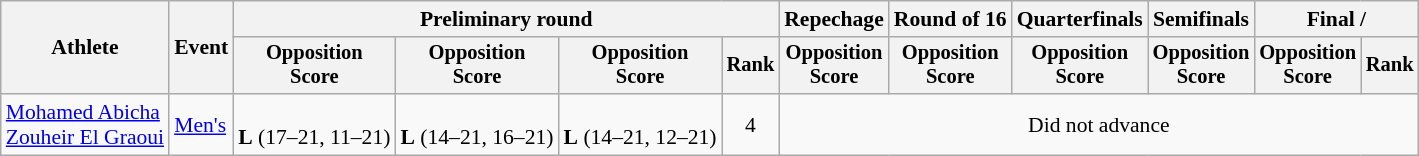<table class=wikitable style=font-size:90%;text-align:center>
<tr>
<th rowspan=2>Athlete</th>
<th rowspan=2>Event</th>
<th colspan=4>Preliminary round</th>
<th>Repechage</th>
<th>Round of 16</th>
<th>Quarterfinals</th>
<th>Semifinals</th>
<th colspan=2>Final / </th>
</tr>
<tr style=font-size:95%>
<th>Opposition<br>Score</th>
<th>Opposition<br>Score</th>
<th>Opposition<br>Score</th>
<th>Rank</th>
<th>Opposition<br>Score</th>
<th>Opposition<br>Score</th>
<th>Opposition<br>Score</th>
<th>Opposition<br>Score</th>
<th>Opposition<br>Score</th>
<th>Rank</th>
</tr>
<tr>
<td align=left><a href='#'>Mohamed Abicha</a><br><a href='#'>Zouheir El Graoui</a></td>
<td align=left><a href='#'>Men's</a></td>
<td><br><strong>L</strong> (17–21, 11–21)</td>
<td><br><strong>L</strong> (14–21, 16–21)</td>
<td><br><strong>L</strong> (14–21, 12–21)</td>
<td>4</td>
<td colspan=6>Did not advance</td>
</tr>
</table>
